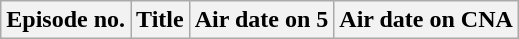<table class="wikitable plainrowheaders">
<tr>
<th>Episode no.</th>
<th>Title</th>
<th>Air date on 5</th>
<th>Air date on CNA<br>
















































</th>
</tr>
</table>
